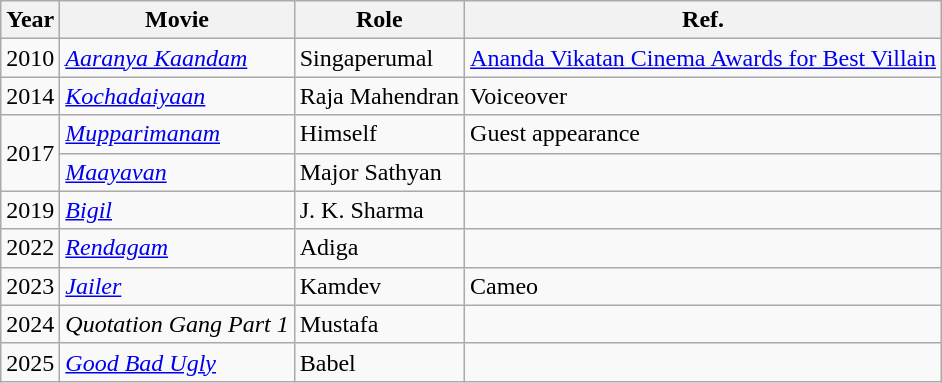<table class="wikitable">
<tr>
<th>Year</th>
<th>Movie</th>
<th>Role</th>
<th>Ref.</th>
</tr>
<tr>
<td>2010</td>
<td><em><a href='#'>Aaranya Kaandam</a></em></td>
<td>Singaperumal</td>
<td><a href='#'>Ananda Vikatan Cinema Awards for Best Villain</a></td>
</tr>
<tr>
<td>2014</td>
<td><em><a href='#'>Kochadaiyaan</a></em></td>
<td>Raja Mahendran</td>
<td>Voiceover</td>
</tr>
<tr>
<td rowspan="2">2017</td>
<td><em><a href='#'>Mupparimanam</a></em></td>
<td>Himself</td>
<td>Guest appearance</td>
</tr>
<tr>
<td><em><a href='#'>Maayavan</a></em></td>
<td>Major Sathyan</td>
<td></td>
</tr>
<tr>
<td>2019</td>
<td><em><a href='#'>Bigil</a></em></td>
<td>J. K. Sharma</td>
<td></td>
</tr>
<tr>
<td>2022</td>
<td><em><a href='#'>Rendagam</a></em></td>
<td>Adiga</td>
<td></td>
</tr>
<tr>
<td>2023</td>
<td><em><a href='#'>Jailer</a></em></td>
<td>Kamdev</td>
<td>Cameo</td>
</tr>
<tr>
<td>2024</td>
<td><em>Quotation Gang Part 1</em></td>
<td>Mustafa</td>
<td></td>
</tr>
<tr>
<td>2025</td>
<td><em><a href='#'>Good Bad Ugly</a></em></td>
<td>Babel</td>
<td></td>
</tr>
</table>
